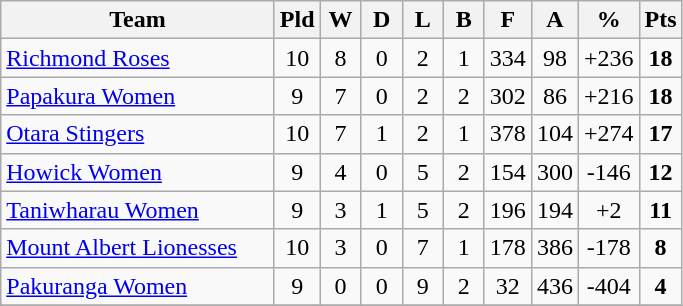<table class="wikitable" style="text-align:center;">
<tr>
<th width=175>Team</th>
<th width=20 abbr="Played">Pld</th>
<th width=20 abbr="Won">W</th>
<th width=20 abbr="Drawn">D</th>
<th width=20 abbr="Lost">L</th>
<th width=20 abbr="Bye">B</th>
<th width=20 abbr="For">F</th>
<th width=20 abbr="Against">A</th>
<th width=20 abbr="Points">%</th>
<th width=20 abbr="Points">Pts</th>
</tr>
<tr>
<td style="text-align:left;"><a href='#'>Richmond Roses</a></td>
<td>10</td>
<td>8</td>
<td>0</td>
<td>2</td>
<td>1</td>
<td>334</td>
<td>98</td>
<td>+236</td>
<td><strong>18</strong></td>
</tr>
<tr>
<td style="text-align:left;"><a href='#'>Papakura Women</a></td>
<td>9</td>
<td>7</td>
<td>0</td>
<td>2</td>
<td>2</td>
<td>302</td>
<td>86</td>
<td>+216</td>
<td><strong>18</strong></td>
</tr>
<tr>
<td style="text-align:left;"><a href='#'>Otara Stingers</a></td>
<td>10</td>
<td>7</td>
<td>1</td>
<td>2</td>
<td>1</td>
<td>378</td>
<td>104</td>
<td>+274</td>
<td><strong>17</strong></td>
</tr>
<tr>
<td style="text-align:left;"><a href='#'>Howick Women</a></td>
<td>9</td>
<td>4</td>
<td>0</td>
<td>5</td>
<td>2</td>
<td>154</td>
<td>300</td>
<td>-146</td>
<td><strong>12</strong></td>
</tr>
<tr>
<td style="text-align:left;"><a href='#'>Taniwharau Women</a></td>
<td>9</td>
<td>3</td>
<td>1</td>
<td>5</td>
<td>2</td>
<td>196</td>
<td>194</td>
<td>+2</td>
<td><strong>11</strong></td>
</tr>
<tr>
<td style="text-align:left;"><a href='#'>Mount Albert Lionesses</a></td>
<td>10</td>
<td>3</td>
<td>0</td>
<td>7</td>
<td>1</td>
<td>178</td>
<td>386</td>
<td>-178</td>
<td><strong>8</strong></td>
</tr>
<tr>
<td style="text-align:left;"><a href='#'>Pakuranga Women</a></td>
<td>9</td>
<td>0</td>
<td>0</td>
<td>9</td>
<td>2</td>
<td>32</td>
<td>436</td>
<td>-404</td>
<td><strong>4</strong></td>
</tr>
<tr>
</tr>
</table>
